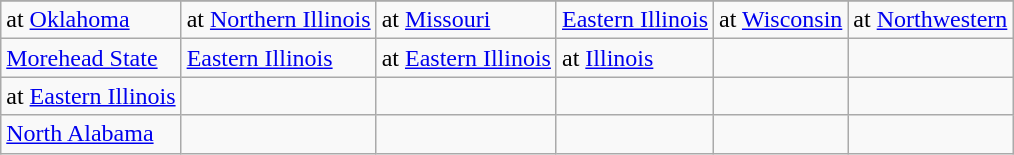<table class="wikitable">
<tr>
</tr>
<tr>
<td>at <a href='#'>Oklahoma</a></td>
<td>at <a href='#'>Northern Illinois</a></td>
<td>at <a href='#'>Missouri</a></td>
<td><a href='#'>Eastern Illinois</a></td>
<td>at <a href='#'>Wisconsin</a></td>
<td>at <a href='#'>Northwestern</a></td>
</tr>
<tr>
<td><a href='#'>Morehead State</a></td>
<td><a href='#'>Eastern Illinois</a></td>
<td>at <a href='#'>Eastern Illinois</a></td>
<td>at <a href='#'>Illinois</a></td>
<td></td>
<td></td>
</tr>
<tr>
<td>at <a href='#'>Eastern Illinois</a></td>
<td></td>
<td></td>
<td></td>
<td></td>
<td></td>
</tr>
<tr>
<td><a href='#'>North Alabama</a></td>
<td></td>
<td></td>
<td></td>
<td></td>
<td></td>
</tr>
</table>
